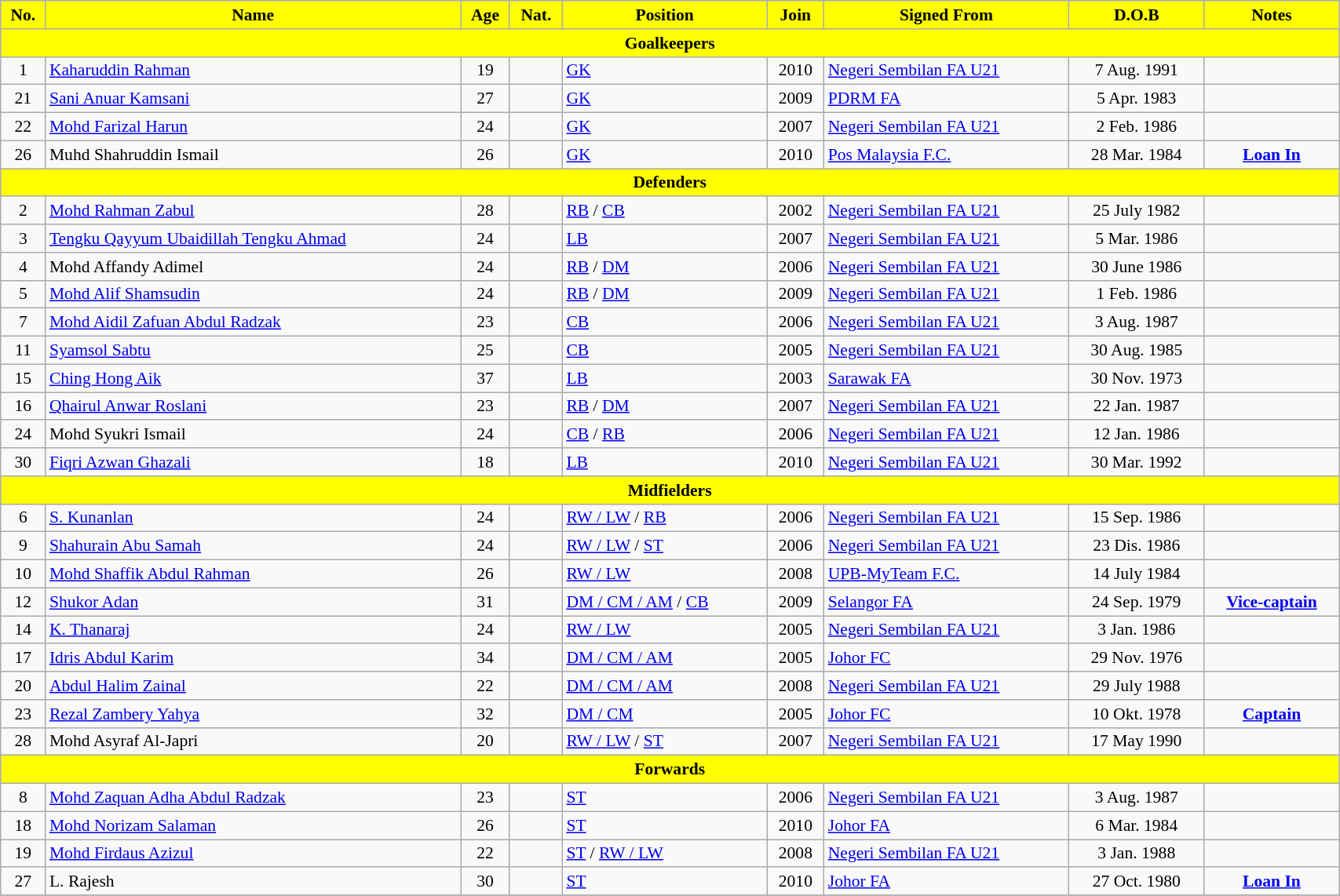<table class="wikitable sortable"  style="text-align:center; font-size:90%; width:90%;">
<tr>
<th style="background:yellow; color:black;">No.</th>
<th style="background:yellow; color:black;">Name</th>
<th style="background:yellow; color:black;">Age</th>
<th style="background:yellow; color:black;">Nat.</th>
<th style="background:yellow; color:black;">Position</th>
<th style="background:yellow; color:black;">Join</th>
<th style="background:yellow; color:black;">Signed From</th>
<th style="background:yellow; color:black;">D.O.B</th>
<th style="background:yellow; color:black;">Notes</th>
</tr>
<tr>
<th colspan="11"  style="background:yellow; color:black; text-align:center;">Goalkeepers</th>
</tr>
<tr>
<td>1</td>
<td align=left><a href='#'>Kaharuddin Rahman</a></td>
<td>19</td>
<td></td>
<td align=left><a href='#'>GK</a></td>
<td>2010</td>
<td align=left> <a href='#'>Negeri Sembilan FA U21</a></td>
<td>7 Aug. 1991</td>
<td></td>
</tr>
<tr>
<td>21</td>
<td align=left><a href='#'>Sani Anuar Kamsani</a></td>
<td>27</td>
<td></td>
<td align=left><a href='#'>GK</a></td>
<td>2009</td>
<td align=left><a href='#'>PDRM FA</a></td>
<td>5 Apr. 1983</td>
<td></td>
</tr>
<tr>
<td>22</td>
<td align=left><a href='#'>Mohd Farizal Harun</a></td>
<td>24</td>
<td></td>
<td align=left><a href='#'>GK</a></td>
<td>2007</td>
<td align=left> <a href='#'>Negeri Sembilan FA U21</a></td>
<td>2 Feb. 1986</td>
<td></td>
</tr>
<tr>
<td>26</td>
<td align=left>Muhd Shahruddin Ismail</td>
<td>26</td>
<td></td>
<td align=left><a href='#'>GK</a></td>
<td>2010</td>
<td align=left> <a href='#'>Pos Malaysia F.C.</a></td>
<td>28 Mar. 1984</td>
<td><strong><a href='#'>Loan In</a></strong></td>
</tr>
<tr>
<th colspan="11"  style="background:yellow; color:black; text-align:center;">Defenders</th>
</tr>
<tr>
<td>2</td>
<td align=left><a href='#'>Mohd Rahman Zabul</a></td>
<td>28</td>
<td></td>
<td align=left><a href='#'>RB</a> / <a href='#'>CB</a></td>
<td>2002</td>
<td align=left> <a href='#'>Negeri Sembilan FA U21</a></td>
<td>25 July 1982</td>
<td></td>
</tr>
<tr>
<td>3</td>
<td align=left><a href='#'>Tengku Qayyum Ubaidillah Tengku Ahmad</a></td>
<td>24</td>
<td></td>
<td align=left><a href='#'>LB</a></td>
<td>2007</td>
<td align=left> <a href='#'>Negeri Sembilan FA U21</a></td>
<td>5 Mar. 1986</td>
<td></td>
</tr>
<tr>
<td>4</td>
<td align=left>Mohd Affandy Adimel</td>
<td>24</td>
<td></td>
<td align=left><a href='#'>RB</a> / <a href='#'>DM</a></td>
<td>2006</td>
<td align=left> <a href='#'>Negeri Sembilan FA U21</a></td>
<td>30 June 1986</td>
<td></td>
</tr>
<tr>
<td>5</td>
<td align=left><a href='#'>Mohd Alif Shamsudin</a></td>
<td>24</td>
<td></td>
<td align=left><a href='#'>RB</a> / <a href='#'>DM</a></td>
<td>2009</td>
<td align=left> <a href='#'>Negeri Sembilan FA U21</a></td>
<td>1 Feb. 1986</td>
<td></td>
</tr>
<tr>
<td>7</td>
<td align=left><a href='#'>Mohd Aidil Zafuan Abdul Radzak</a></td>
<td>23</td>
<td></td>
<td align=left><a href='#'>CB</a></td>
<td>2006</td>
<td align=left> <a href='#'>Negeri Sembilan FA U21</a></td>
<td>3 Aug. 1987</td>
<td></td>
</tr>
<tr>
<td>11</td>
<td align=left><a href='#'>Syamsol Sabtu</a></td>
<td>25</td>
<td></td>
<td align=left><a href='#'>CB</a></td>
<td>2005</td>
<td align=left> <a href='#'>Negeri Sembilan FA U21</a></td>
<td>30 Aug. 1985</td>
<td></td>
</tr>
<tr>
<td>15</td>
<td align=left><a href='#'>Ching Hong Aik</a></td>
<td>37</td>
<td></td>
<td align=left><a href='#'>LB</a></td>
<td>2003</td>
<td align=left> <a href='#'>Sarawak FA</a></td>
<td>30 Nov. 1973</td>
<td></td>
</tr>
<tr>
<td>16</td>
<td align=left><a href='#'>Qhairul Anwar Roslani</a></td>
<td>23</td>
<td></td>
<td align=left><a href='#'>RB</a> / <a href='#'>DM</a></td>
<td>2007</td>
<td align=left> <a href='#'>Negeri Sembilan FA U21</a></td>
<td>22 Jan. 1987</td>
<td></td>
</tr>
<tr>
<td>24</td>
<td align=left>Mohd Syukri Ismail</td>
<td>24</td>
<td></td>
<td align=left><a href='#'>CB</a> / <a href='#'>RB</a></td>
<td>2006</td>
<td align=left> <a href='#'>Negeri Sembilan FA U21</a></td>
<td>12 Jan. 1986</td>
<td></td>
</tr>
<tr>
<td>30</td>
<td align=left><a href='#'>Fiqri Azwan Ghazali</a></td>
<td>18</td>
<td></td>
<td align=left><a href='#'>LB</a></td>
<td>2010</td>
<td align=left> <a href='#'>Negeri Sembilan FA U21</a></td>
<td>30 Mar. 1992</td>
<td></td>
</tr>
<tr>
<th colspan="11"  style="background:yellow; color:black; text-align:center;">Midfielders</th>
</tr>
<tr>
<td>6</td>
<td align=left><a href='#'>S. Kunanlan</a></td>
<td>24</td>
<td></td>
<td align=left><a href='#'>RW / LW</a> / <a href='#'>RB</a></td>
<td>2006</td>
<td align=left> <a href='#'>Negeri Sembilan FA U21</a></td>
<td>15 Sep. 1986</td>
<td></td>
</tr>
<tr>
<td>9</td>
<td align=left><a href='#'>Shahurain Abu Samah</a></td>
<td>24</td>
<td></td>
<td align=left><a href='#'>RW / LW</a> / <a href='#'>ST</a></td>
<td>2006</td>
<td align=left> <a href='#'>Negeri Sembilan FA U21</a></td>
<td>23 Dis. 1986</td>
<td></td>
</tr>
<tr>
<td>10</td>
<td align=left><a href='#'>Mohd Shaffik Abdul Rahman</a></td>
<td>26</td>
<td></td>
<td align=left><a href='#'>RW / LW</a></td>
<td>2008</td>
<td align=left> <a href='#'>UPB-MyTeam F.C.</a></td>
<td>14 July 1984</td>
<td></td>
</tr>
<tr>
<td>12</td>
<td align=left><a href='#'>Shukor Adan</a></td>
<td>31</td>
<td></td>
<td align=left><a href='#'>DM / CM / AM</a> / <a href='#'>CB</a></td>
<td>2009</td>
<td align=left> <a href='#'>Selangor FA</a></td>
<td>24 Sep. 1979</td>
<td><strong><a href='#'>Vice-captain</a></strong></td>
</tr>
<tr>
<td>14</td>
<td align=left><a href='#'>K. Thanaraj</a></td>
<td>24</td>
<td></td>
<td align=left><a href='#'>RW / LW</a></td>
<td>2005</td>
<td align=left> <a href='#'>Negeri Sembilan FA U21</a></td>
<td>3 Jan. 1986</td>
<td></td>
</tr>
<tr>
<td>17</td>
<td align=left><a href='#'>Idris Abdul Karim</a></td>
<td>34</td>
<td></td>
<td align=left><a href='#'>DM / CM / AM</a></td>
<td>2005</td>
<td align=left> <a href='#'>Johor FC</a></td>
<td>29 Nov. 1976</td>
<td></td>
</tr>
<tr>
<td>20</td>
<td align=left><a href='#'>Abdul Halim Zainal</a></td>
<td>22</td>
<td></td>
<td align=left><a href='#'>DM / CM / AM</a></td>
<td>2008</td>
<td align=left> <a href='#'>Negeri Sembilan FA U21</a></td>
<td>29 July 1988</td>
<td></td>
</tr>
<tr>
<td>23</td>
<td align=left><a href='#'>Rezal Zambery Yahya</a></td>
<td>32</td>
<td></td>
<td align=left><a href='#'>DM / CM</a></td>
<td>2005</td>
<td align=left> <a href='#'>Johor FC</a></td>
<td>10 Okt. 1978</td>
<td><strong><a href='#'>Captain</a></strong></td>
</tr>
<tr>
<td>28</td>
<td align=left>Mohd Asyraf Al-Japri</td>
<td>20</td>
<td></td>
<td align=left><a href='#'>RW / LW</a> / <a href='#'>ST</a></td>
<td>2007</td>
<td align=left> <a href='#'>Negeri Sembilan FA U21</a></td>
<td>17 May 1990</td>
<td></td>
</tr>
<tr>
<th colspan="11"  style="background:yellow; color:black; text-align:center;">Forwards</th>
</tr>
<tr>
<td>8</td>
<td align=left><a href='#'>Mohd Zaquan Adha Abdul Radzak</a></td>
<td>23</td>
<td></td>
<td align=left><a href='#'>ST</a></td>
<td>2006</td>
<td align=left> <a href='#'>Negeri Sembilan FA U21</a></td>
<td>3 Aug. 1987</td>
<td></td>
</tr>
<tr>
<td>18</td>
<td align=left><a href='#'>Mohd Norizam Salaman</a></td>
<td>26</td>
<td></td>
<td align=left><a href='#'>ST</a></td>
<td>2010</td>
<td align=left> <a href='#'>Johor FA</a></td>
<td>6 Mar. 1984</td>
<td></td>
</tr>
<tr>
<td>19</td>
<td align=left><a href='#'>Mohd Firdaus Azizul</a></td>
<td>22</td>
<td></td>
<td align=left><a href='#'>ST</a> / <a href='#'>RW / LW</a></td>
<td>2008</td>
<td align=left> <a href='#'>Negeri Sembilan FA U21</a></td>
<td>3 Jan. 1988</td>
<td></td>
</tr>
<tr>
<td>27</td>
<td align=left>L. Rajesh</td>
<td>30</td>
<td></td>
<td align=left><a href='#'>ST</a></td>
<td>2010</td>
<td align=left> <a href='#'>Johor FA</a></td>
<td>27 Oct. 1980</td>
<td><strong><a href='#'>Loan In</a></strong></td>
</tr>
<tr>
</tr>
</table>
